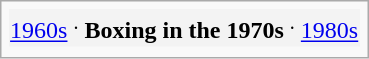<table class="infobox">
<tr style="background:#f3f3f3;">
<td style="text-align:center;"><a href='#'>1960s</a> <sup>.</sup> <strong>Boxing in the 1970s</strong> <sup>.</sup> <a href='#'>1980s</a></td>
</tr>
<tr>
</tr>
</table>
